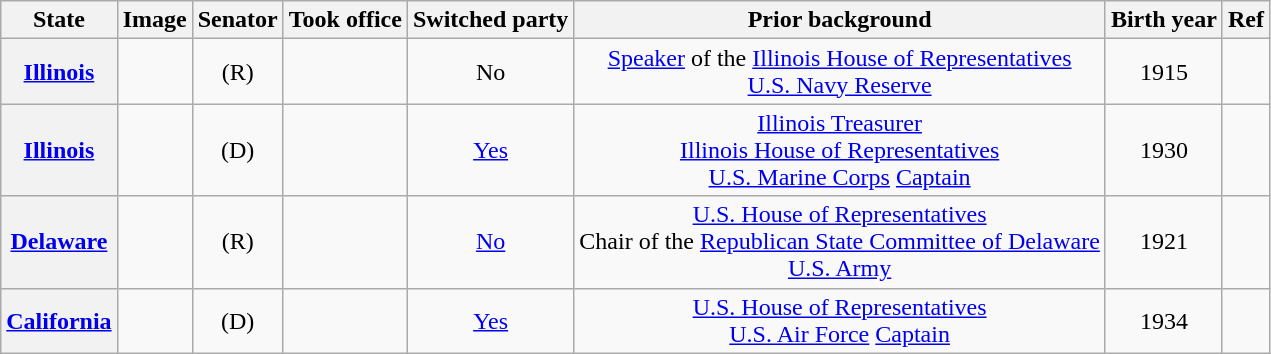<table class="sortable wikitable" style="text-align:center">
<tr>
<th>State</th>
<th>Image</th>
<th>Senator</th>
<th>Took office</th>
<th>Switched party</th>
<th>Prior background</th>
<th>Birth year</th>
<th class=unsortable>Ref</th>
</tr>
<tr>
<th><a href='#'>Illinois</a></th>
<td></td>
<td> (R)</td>
<td></td>
<td>No<br></td>
<td><a href='#'>Speaker</a> of the <a href='#'>Illinois House of Representatives</a><br><a href='#'>U.S. Navy Reserve</a></td>
<td>1915</td>
<td></td>
</tr>
<tr>
<th><a href='#'>Illinois</a></th>
<td></td>
<td> (D)</td>
<td></td>
<td><a href='#'>Yes</a><br></td>
<td><a href='#'>Illinois Treasurer</a><br><a href='#'>Illinois House of Representatives</a><br><a href='#'>U.S. Marine Corps</a> <a href='#'>Captain</a></td>
<td>1930</td>
<td></td>
</tr>
<tr>
<th><a href='#'>Delaware</a></th>
<td></td>
<td> (R)</td>
<td></td>
<td><a href='#'>No</a><br></td>
<td><a href='#'>U.S. House of Representatives</a><br>Chair of the <a href='#'>Republican State Committee of Delaware</a><br><a href='#'>U.S. Army</a></td>
<td>1921</td>
<td></td>
</tr>
<tr>
<th><a href='#'>California</a></th>
<td></td>
<td> (D)</td>
<td></td>
<td><a href='#'>Yes</a><br></td>
<td><a href='#'>U.S. House of Representatives</a><br><a href='#'>U.S. Air Force</a> <a href='#'>Captain</a></td>
<td>1934</td>
<td></td>
</tr>
</table>
